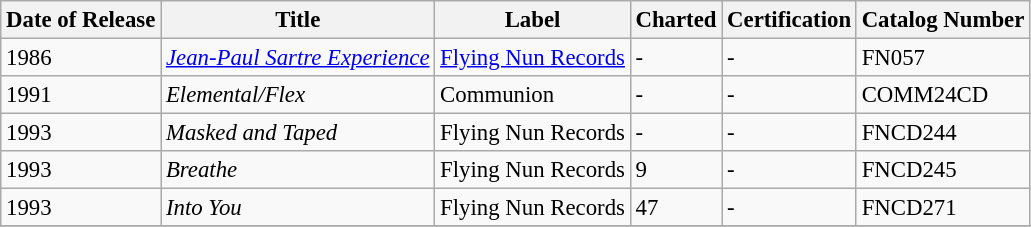<table class="wikitable" style="font-size: 95%;">
<tr>
<th>Date of Release</th>
<th>Title</th>
<th>Label</th>
<th>Charted</th>
<th>Certification</th>
<th>Catalog Number</th>
</tr>
<tr>
<td>1986</td>
<td><em><a href='#'>Jean-Paul Sartre Experience</a></em></td>
<td><a href='#'>Flying Nun Records</a></td>
<td>-</td>
<td>-</td>
<td>FN057</td>
</tr>
<tr>
<td>1991</td>
<td><em>Elemental/Flex</em></td>
<td>Communion</td>
<td>-</td>
<td>-</td>
<td>COMM24CD</td>
</tr>
<tr>
<td>1993</td>
<td><em>Masked and Taped</em></td>
<td>Flying Nun Records</td>
<td>-</td>
<td>-</td>
<td>FNCD244</td>
</tr>
<tr>
<td>1993</td>
<td><em>Breathe</em></td>
<td>Flying Nun Records</td>
<td>9</td>
<td>-</td>
<td>FNCD245</td>
</tr>
<tr>
<td>1993</td>
<td><em>Into You</em></td>
<td>Flying Nun Records</td>
<td>47</td>
<td>-</td>
<td>FNCD271</td>
</tr>
<tr>
</tr>
</table>
